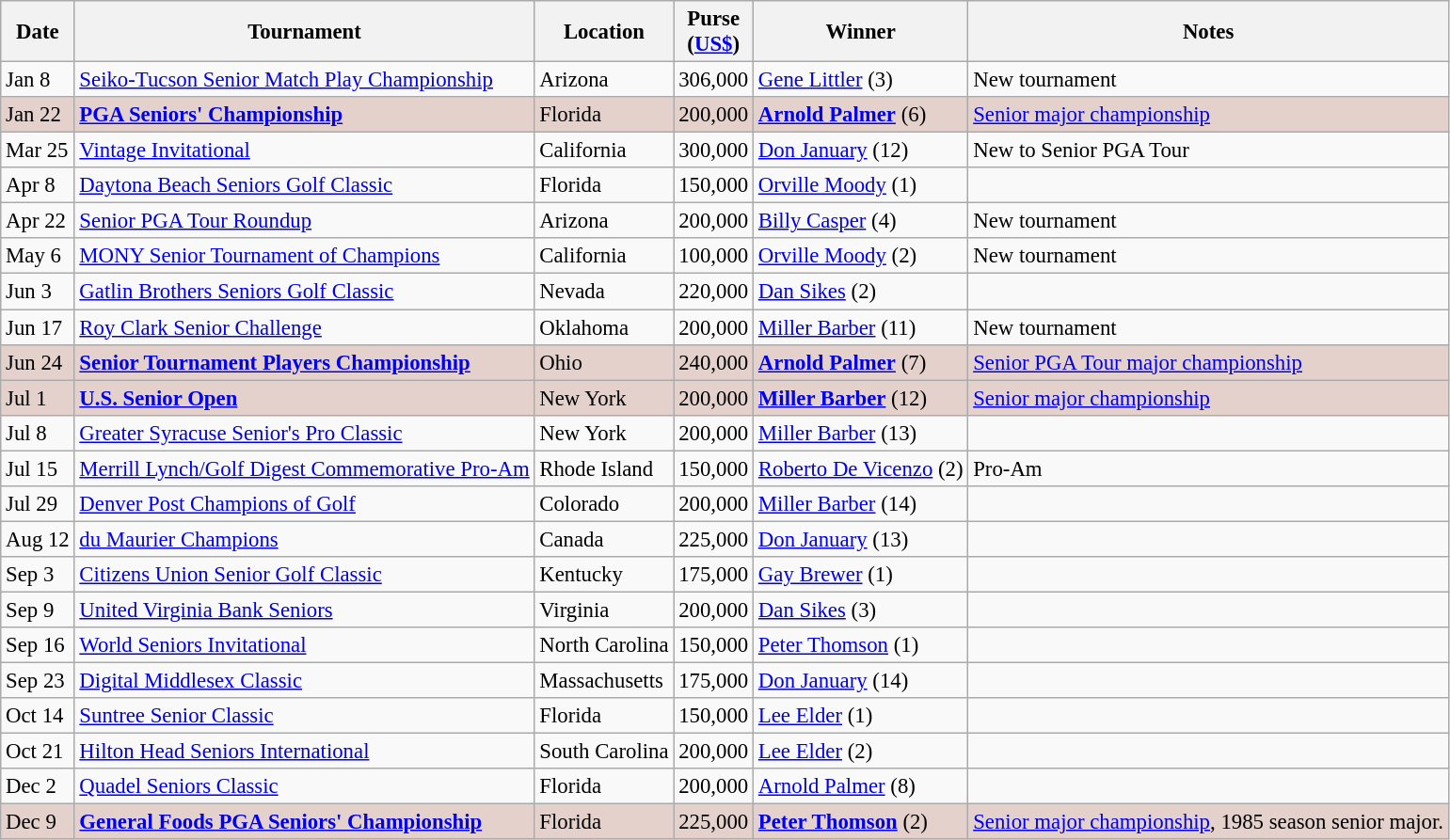<table class="wikitable" style="font-size:95%">
<tr>
<th>Date</th>
<th>Tournament</th>
<th>Location</th>
<th>Purse<br>(<a href='#'>US$</a>)</th>
<th>Winner</th>
<th>Notes</th>
</tr>
<tr>
<td>Jan 8</td>
<td><a href='#'>Seiko-Tucson Senior Match Play Championship</a></td>
<td>Arizona</td>
<td align=right>306,000</td>
<td> <a href='#'>Gene Littler</a> (3)</td>
<td>New tournament</td>
</tr>
<tr style="background:#e5d1cb;">
<td>Jan 22</td>
<td><strong><a href='#'>PGA Seniors' Championship</a></strong></td>
<td>Florida</td>
<td align=right>200,000</td>
<td> <strong><a href='#'>Arnold Palmer</a></strong> (6)</td>
<td><a href='#'>Senior major championship</a></td>
</tr>
<tr>
<td>Mar 25</td>
<td><a href='#'>Vintage Invitational</a></td>
<td>California</td>
<td align=right>300,000</td>
<td> <a href='#'>Don January</a> (12)</td>
<td>New to Senior PGA Tour</td>
</tr>
<tr>
<td>Apr 8</td>
<td><a href='#'>Daytona Beach Seniors Golf Classic</a></td>
<td>Florida</td>
<td align=right>150,000</td>
<td> <a href='#'>Orville Moody</a> (1)</td>
<td></td>
</tr>
<tr>
<td>Apr 22</td>
<td><a href='#'>Senior PGA Tour Roundup</a></td>
<td>Arizona</td>
<td align=right>200,000</td>
<td> <a href='#'>Billy Casper</a> (4)</td>
<td>New tournament</td>
</tr>
<tr>
<td>May 6</td>
<td><a href='#'>MONY Senior Tournament of Champions</a></td>
<td>California</td>
<td align=right>100,000</td>
<td> <a href='#'>Orville Moody</a> (2)</td>
<td>New tournament</td>
</tr>
<tr>
<td>Jun 3</td>
<td><a href='#'>Gatlin Brothers Seniors Golf Classic</a></td>
<td>Nevada</td>
<td align=right>220,000</td>
<td> <a href='#'>Dan Sikes</a> (2)</td>
<td></td>
</tr>
<tr>
<td>Jun 17</td>
<td><a href='#'>Roy Clark Senior Challenge</a></td>
<td>Oklahoma</td>
<td align=right>200,000</td>
<td> <a href='#'>Miller Barber</a> (11)</td>
<td>New tournament</td>
</tr>
<tr style="background:#e5d1cb;">
<td>Jun 24</td>
<td><strong><a href='#'>Senior Tournament Players Championship</a></strong></td>
<td>Ohio</td>
<td align=right>240,000</td>
<td> <strong><a href='#'>Arnold Palmer</a></strong> (7)</td>
<td><a href='#'>Senior PGA Tour major championship</a></td>
</tr>
<tr style="background:#e5d1cb;">
<td>Jul 1</td>
<td><strong><a href='#'>U.S. Senior Open</a></strong></td>
<td>New York</td>
<td align=right>200,000</td>
<td> <strong><a href='#'>Miller Barber</a></strong> (12)</td>
<td><a href='#'>Senior major championship</a></td>
</tr>
<tr>
<td>Jul 8</td>
<td><a href='#'>Greater Syracuse Senior's Pro Classic</a></td>
<td>New York</td>
<td align=right>200,000</td>
<td> <a href='#'>Miller Barber</a> (13)</td>
<td></td>
</tr>
<tr>
<td>Jul 15</td>
<td><a href='#'>Merrill Lynch/Golf Digest Commemorative Pro-Am</a></td>
<td>Rhode Island</td>
<td align=right>150,000</td>
<td> <a href='#'>Roberto De Vicenzo</a> (2)</td>
<td>Pro-Am</td>
</tr>
<tr>
<td>Jul 29</td>
<td><a href='#'>Denver Post Champions of Golf</a></td>
<td>Colorado</td>
<td align=right>200,000</td>
<td> <a href='#'>Miller Barber</a> (14)</td>
<td></td>
</tr>
<tr>
<td>Aug 12</td>
<td><a href='#'>du Maurier Champions</a></td>
<td>Canada</td>
<td align=right>225,000</td>
<td> <a href='#'>Don January</a> (13)</td>
<td></td>
</tr>
<tr>
<td>Sep 3</td>
<td><a href='#'>Citizens Union Senior Golf Classic</a></td>
<td>Kentucky</td>
<td align=right>175,000</td>
<td> <a href='#'>Gay Brewer</a> (1)</td>
<td></td>
</tr>
<tr>
<td>Sep 9</td>
<td><a href='#'>United Virginia Bank Seniors</a></td>
<td>Virginia</td>
<td align=right>200,000</td>
<td> <a href='#'>Dan Sikes</a> (3)</td>
<td></td>
</tr>
<tr>
<td>Sep 16</td>
<td><a href='#'>World Seniors Invitational</a></td>
<td>North Carolina</td>
<td align=right>150,000</td>
<td> <a href='#'>Peter Thomson</a> (1)</td>
<td></td>
</tr>
<tr>
<td>Sep 23</td>
<td><a href='#'>Digital Middlesex Classic</a></td>
<td>Massachusetts</td>
<td align=right>175,000</td>
<td> <a href='#'>Don January</a> (14)</td>
<td></td>
</tr>
<tr>
<td>Oct 14</td>
<td><a href='#'>Suntree Senior Classic</a></td>
<td>Florida</td>
<td align=right>150,000</td>
<td> <a href='#'>Lee Elder</a> (1)</td>
<td></td>
</tr>
<tr>
<td>Oct 21</td>
<td><a href='#'>Hilton Head Seniors International</a></td>
<td>South Carolina</td>
<td align=right>200,000</td>
<td> <a href='#'>Lee Elder</a> (2)</td>
<td></td>
</tr>
<tr>
<td>Dec 2</td>
<td><a href='#'>Quadel Seniors Classic</a></td>
<td>Florida</td>
<td align=right>200,000</td>
<td> <a href='#'>Arnold Palmer</a> (8)</td>
<td></td>
</tr>
<tr style="background:#e5d1cb;">
<td>Dec 9</td>
<td><strong><a href='#'>General Foods PGA Seniors' Championship</a></strong></td>
<td>Florida</td>
<td align=right>225,000</td>
<td> <strong><a href='#'>Peter Thomson</a></strong> (2)</td>
<td><a href='#'>Senior major championship</a>, 1985 season senior major.</td>
</tr>
</table>
